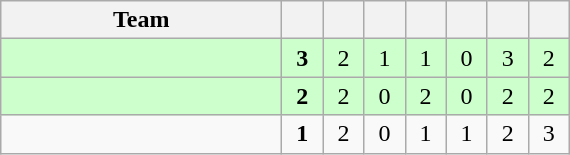<table class="wikitable" style="text-align: center;">
<tr>
<th width=180>Team</th>
<th width=20></th>
<th width=20></th>
<th width=20></th>
<th width=20></th>
<th width=20></th>
<th width=20></th>
<th width=20></th>
</tr>
<tr bgcolor=ccffcc>
<td align=left></td>
<td><strong>3</strong></td>
<td>2</td>
<td>1</td>
<td>1</td>
<td>0</td>
<td>3</td>
<td>2</td>
</tr>
<tr bgcolor=ccffcc>
<td align=left></td>
<td><strong>2</strong></td>
<td>2</td>
<td>0</td>
<td>2</td>
<td>0</td>
<td>2</td>
<td>2</td>
</tr>
<tr>
<td align=left></td>
<td><strong>1</strong></td>
<td>2</td>
<td>0</td>
<td>1</td>
<td>1</td>
<td>2</td>
<td>3</td>
</tr>
</table>
